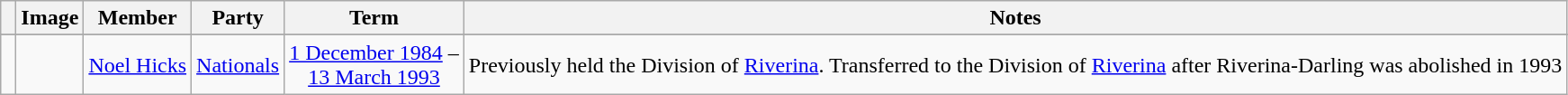<table class=wikitable style="text-align:center">
<tr>
<th></th>
<th>Image</th>
<th>Member</th>
<th>Party</th>
<th>Term</th>
<th>Notes</th>
</tr>
<tr>
</tr>
<tr>
<td> </td>
<td></td>
<td><a href='#'>Noel Hicks</a><br></td>
<td><a href='#'>Nationals</a></td>
<td nowrap><a href='#'>1 December 1984</a> –<br><a href='#'>13 March 1993</a></td>
<td>Previously held the Division of <a href='#'>Riverina</a>. Transferred to the Division of <a href='#'>Riverina</a> after Riverina-Darling was abolished in 1993</td>
</tr>
</table>
